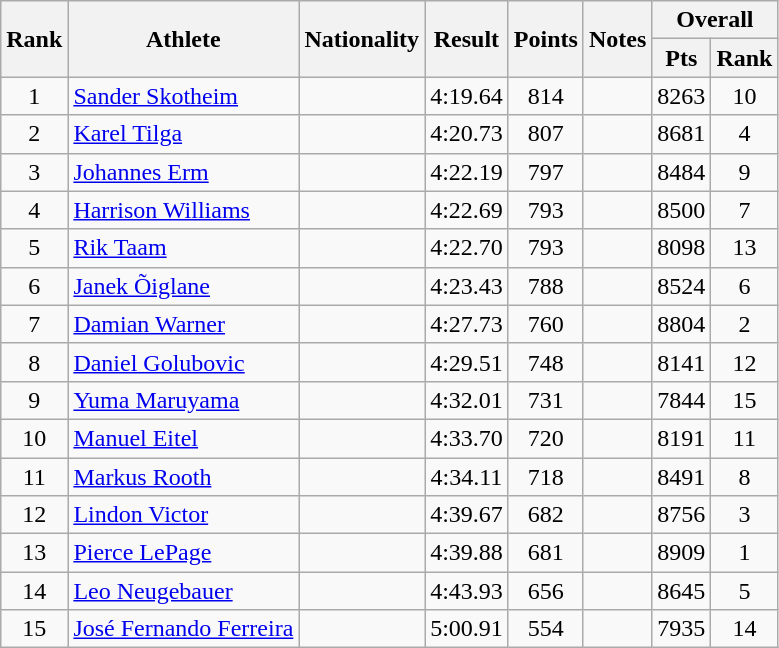<table class="wikitable sortable" style="text-align:center">
<tr>
<th rowspan=2>Rank</th>
<th rowspan=2>Athlete</th>
<th rowspan=2>Nationality</th>
<th rowspan=2>Result</th>
<th rowspan=2>Points</th>
<th rowspan=2>Notes</th>
<th colspan=2>Overall</th>
</tr>
<tr>
<th>Pts</th>
<th>Rank</th>
</tr>
<tr>
<td>1</td>
<td align=left><a href='#'>Sander Skotheim</a></td>
<td align=left></td>
<td>4:19.64</td>
<td>814</td>
<td></td>
<td>8263</td>
<td>10</td>
</tr>
<tr>
<td>2</td>
<td align="left"><a href='#'>Karel Tilga</a></td>
<td align="left"></td>
<td>4:20.73</td>
<td>807</td>
<td></td>
<td>8681</td>
<td>4</td>
</tr>
<tr>
<td>3</td>
<td align=left><a href='#'>Johannes Erm</a></td>
<td align=left></td>
<td>4:22.19</td>
<td>797</td>
<td></td>
<td>8484</td>
<td>9</td>
</tr>
<tr>
<td>4</td>
<td align=left><a href='#'>Harrison Williams</a></td>
<td align=left></td>
<td>4:22.69</td>
<td>793</td>
<td></td>
<td>8500</td>
<td>7</td>
</tr>
<tr>
<td>5</td>
<td align=left><a href='#'>Rik Taam</a></td>
<td align=left></td>
<td>4:22.70</td>
<td>793</td>
<td></td>
<td>8098</td>
<td>13</td>
</tr>
<tr>
<td>6</td>
<td align=left><a href='#'>Janek Õiglane</a></td>
<td align=left></td>
<td>4:23.43</td>
<td>788</td>
<td></td>
<td>8524</td>
<td>6</td>
</tr>
<tr>
<td>7</td>
<td align=left><a href='#'>Damian Warner</a></td>
<td align=left></td>
<td>4:27.73</td>
<td>760</td>
<td></td>
<td>8804</td>
<td>2</td>
</tr>
<tr>
<td>8</td>
<td align="left"><a href='#'>Daniel Golubovic</a></td>
<td align="left"></td>
<td>4:29.51</td>
<td>748</td>
<td></td>
<td>8141</td>
<td>12</td>
</tr>
<tr>
<td>9</td>
<td align="left"><a href='#'>Yuma Maruyama</a></td>
<td align="left"></td>
<td>4:32.01</td>
<td>731</td>
<td></td>
<td>7844</td>
<td>15</td>
</tr>
<tr>
<td>10</td>
<td align=left><a href='#'>Manuel Eitel</a></td>
<td align=left></td>
<td>4:33.70</td>
<td>720</td>
<td></td>
<td>8191</td>
<td>11</td>
</tr>
<tr>
<td>11</td>
<td align=left><a href='#'>Markus Rooth</a></td>
<td align=left></td>
<td>4:34.11</td>
<td>718</td>
<td></td>
<td>8491</td>
<td>8</td>
</tr>
<tr>
<td>12</td>
<td align=left><a href='#'>Lindon Victor</a></td>
<td align=left></td>
<td>4:39.67</td>
<td>682</td>
<td></td>
<td>8756</td>
<td>3</td>
</tr>
<tr>
<td>13</td>
<td align=left><a href='#'>Pierce LePage</a></td>
<td align=left></td>
<td>4:39.88</td>
<td>681</td>
<td></td>
<td>8909</td>
<td>1</td>
</tr>
<tr>
<td>14</td>
<td align=left><a href='#'>Leo Neugebauer</a></td>
<td align=left></td>
<td>4:43.93</td>
<td>656</td>
<td></td>
<td>8645</td>
<td>5</td>
</tr>
<tr>
<td>15</td>
<td align="left"><a href='#'>José Fernando Ferreira</a></td>
<td align="left"></td>
<td>5:00.91</td>
<td>554</td>
<td></td>
<td>7935</td>
<td>14</td>
</tr>
</table>
